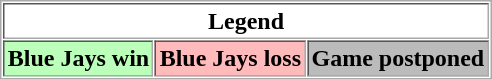<table align="center" border="1" cellpadding="2" cellspacing="1" style="border:1px solid #aaa">
<tr>
<th colspan="3">Legend</th>
</tr>
<tr>
<th style="background:#bfb;">Blue Jays win</th>
<th style="background:#fbb;">Blue Jays loss</th>
<th style="background:#bbb;">Game postponed</th>
</tr>
</table>
